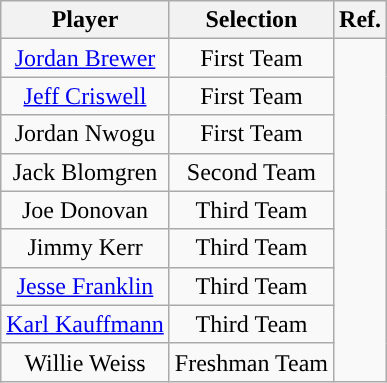<table class="wikitable sortable sortable" style="text-align: center">
<tr align=center>
<th>Player</th>
<th>Selection</th>
<th>Ref.</th>
</tr>
<tr>
<td><a href='#'>Jordan Brewer</a></td>
<td>First Team</td>
<td rowspan="9"></td>
</tr>
<tr>
<td><a href='#'>Jeff Criswell</a></td>
<td>First Team</td>
</tr>
<tr>
<td>Jordan Nwogu</td>
<td>First Team</td>
</tr>
<tr>
<td>Jack Blomgren</td>
<td>Second Team</td>
</tr>
<tr>
<td>Joe Donovan</td>
<td>Third Team</td>
</tr>
<tr>
<td>Jimmy Kerr</td>
<td>Third Team</td>
</tr>
<tr>
<td><a href='#'>Jesse Franklin</a></td>
<td>Third Team</td>
</tr>
<tr>
<td><a href='#'>Karl Kauffmann</a></td>
<td>Third Team</td>
</tr>
<tr>
<td>Willie Weiss</td>
<td>Freshman Team</td>
</tr>
</table>
